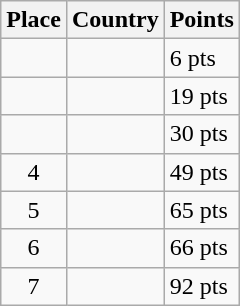<table class=wikitable>
<tr>
<th>Place</th>
<th>Country</th>
<th>Points</th>
</tr>
<tr>
<td align=center></td>
<td></td>
<td>6 pts</td>
</tr>
<tr>
<td align=center></td>
<td></td>
<td>19 pts</td>
</tr>
<tr>
<td align=center></td>
<td></td>
<td>30 pts</td>
</tr>
<tr>
<td align=center>4</td>
<td></td>
<td>49 pts</td>
</tr>
<tr>
<td align=center>5</td>
<td></td>
<td>65 pts</td>
</tr>
<tr>
<td align=center>6</td>
<td></td>
<td>66 pts</td>
</tr>
<tr>
<td align=center>7</td>
<td></td>
<td>92 pts</td>
</tr>
</table>
